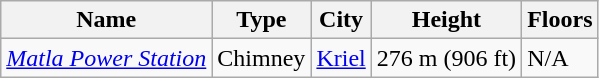<table class="wikitable">
<tr>
<th>Name</th>
<th>Type</th>
<th>City</th>
<th>Height</th>
<th>Floors</th>
</tr>
<tr>
<td><em><a href='#'>Matla Power Station</a></em></td>
<td>Chimney</td>
<td><a href='#'>Kriel</a></td>
<td>276 m (906 ft)</td>
<td>N/A</td>
</tr>
</table>
